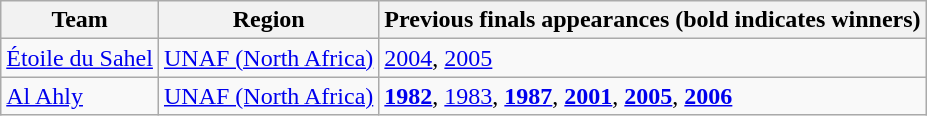<table class="wikitable">
<tr>
<th>Team</th>
<th>Region</th>
<th>Previous finals appearances (bold indicates winners)</th>
</tr>
<tr>
<td> <a href='#'>Étoile du Sahel</a></td>
<td><a href='#'>UNAF (North Africa)</a></td>
<td><a href='#'>2004</a>, <a href='#'>2005</a></td>
</tr>
<tr>
<td> <a href='#'>Al Ahly</a></td>
<td><a href='#'>UNAF (North Africa)</a></td>
<td><strong><a href='#'>1982</a></strong>, <a href='#'>1983</a>, <strong><a href='#'>1987</a></strong>, <strong><a href='#'>2001</a></strong>, <strong><a href='#'>2005</a></strong>, <strong><a href='#'>2006</a></strong></td>
</tr>
</table>
